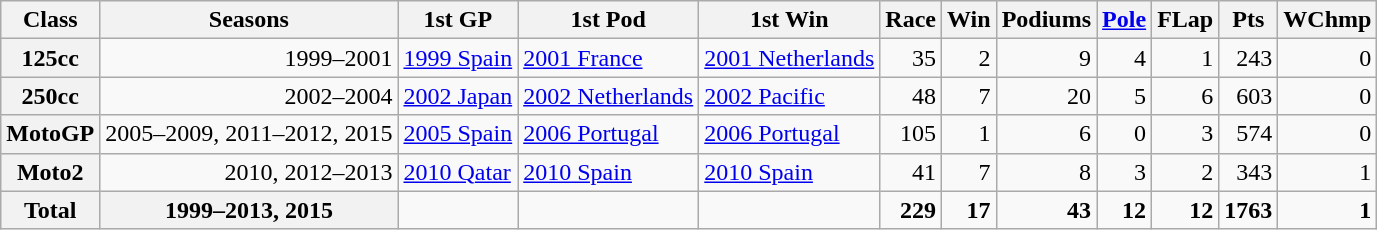<table class="wikitable">
<tr>
<th>Class</th>
<th>Seasons</th>
<th>1st GP</th>
<th>1st Pod</th>
<th>1st Win</th>
<th>Race</th>
<th>Win</th>
<th>Podiums</th>
<th><a href='#'>Pole</a></th>
<th>FLap</th>
<th>Pts</th>
<th>WChmp</th>
</tr>
<tr align="right">
<th>125cc</th>
<td>1999–2001</td>
<td align="left"><a href='#'>1999 Spain</a></td>
<td align="left"><a href='#'>2001 France</a></td>
<td align="left"><a href='#'>2001 Netherlands</a></td>
<td>35</td>
<td>2</td>
<td>9</td>
<td>4</td>
<td>1</td>
<td>243</td>
<td>0</td>
</tr>
<tr align="right">
<th>250cc</th>
<td>2002–2004</td>
<td align="left"><a href='#'>2002 Japan</a></td>
<td align="left"><a href='#'>2002 Netherlands</a></td>
<td align="left"><a href='#'>2002 Pacific</a></td>
<td>48</td>
<td>7</td>
<td>20</td>
<td>5</td>
<td>6</td>
<td>603</td>
<td>0</td>
</tr>
<tr align="right">
<th>MotoGP</th>
<td>2005–2009, 2011–2012, 2015</td>
<td align="left"><a href='#'>2005 Spain</a></td>
<td align="left"><a href='#'>2006 Portugal</a></td>
<td align="left"><a href='#'>2006 Portugal</a></td>
<td>105</td>
<td>1</td>
<td>6</td>
<td>0</td>
<td>3</td>
<td>574</td>
<td>0</td>
</tr>
<tr align="right">
<th>Moto2</th>
<td>2010, 2012–2013</td>
<td align="left"><a href='#'>2010 Qatar</a></td>
<td align="left"><a href='#'>2010 Spain</a></td>
<td align="left"><a href='#'>2010 Spain</a></td>
<td>41</td>
<td>7</td>
<td>8</td>
<td>3</td>
<td>2</td>
<td>343</td>
<td>1</td>
</tr>
<tr align="right">
<th>Total</th>
<th>1999–2013, 2015</th>
<td></td>
<td></td>
<td></td>
<td><strong>229</strong></td>
<td><strong>17</strong></td>
<td><strong>43</strong></td>
<td><strong>12</strong></td>
<td><strong>12</strong></td>
<td><strong>1763</strong></td>
<td><strong>1</strong></td>
</tr>
</table>
